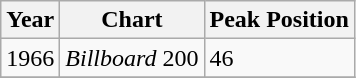<table class="wikitable">
<tr>
<th align="left">Year</th>
<th align="left">Chart</th>
<th align="left">Peak Position</th>
</tr>
<tr>
<td align="left">1966</td>
<td align="left"><em>Billboard</em> 200</td>
<td align="left">46</td>
</tr>
<tr>
</tr>
</table>
